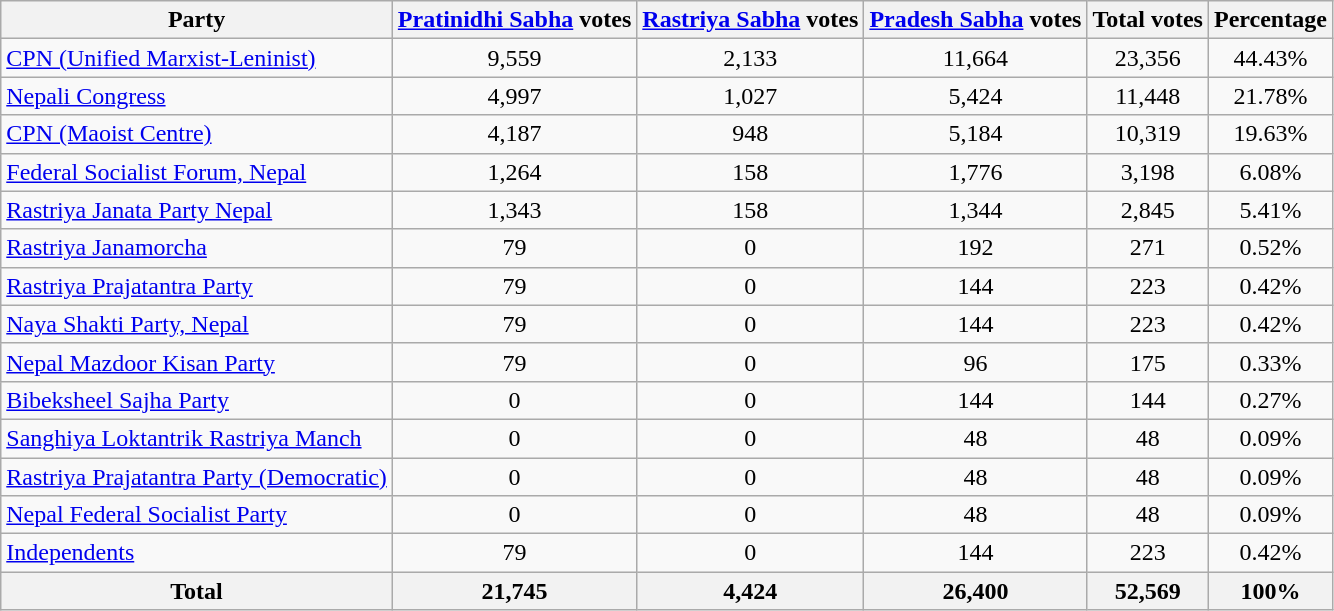<table class="wikitable" | align="center">
<tr>
<th>Party</th>
<th><a href='#'>Pratinidhi Sabha</a> votes</th>
<th><a href='#'>Rastriya Sabha</a> votes</th>
<th><a href='#'>Pradesh Sabha</a> votes</th>
<th>Total votes</th>
<th>Percentage</th>
</tr>
<tr style="text-align:center">
<td style="text-align:left"><a href='#'>CPN (Unified Marxist-Leninist)</a></td>
<td>9,559</td>
<td>2,133</td>
<td>11,664</td>
<td>23,356</td>
<td>44.43%</td>
</tr>
<tr style="text-align:center">
<td style="text-align:left"><a href='#'>Nepali Congress</a></td>
<td>4,997</td>
<td>1,027</td>
<td>5,424</td>
<td>11,448</td>
<td>21.78%</td>
</tr>
<tr style="text-align:center">
<td style="text-align:left"><a href='#'>CPN (Maoist Centre)</a></td>
<td>4,187</td>
<td>948</td>
<td>5,184</td>
<td>10,319</td>
<td>19.63%</td>
</tr>
<tr style="text-align:center">
<td style="text-align:left"><a href='#'>Federal Socialist Forum, Nepal</a></td>
<td>1,264</td>
<td>158</td>
<td>1,776</td>
<td>3,198</td>
<td>6.08%</td>
</tr>
<tr style="text-align:center">
<td style="text-align:left"><a href='#'>Rastriya Janata Party Nepal</a></td>
<td>1,343</td>
<td>158</td>
<td>1,344</td>
<td>2,845</td>
<td>5.41%</td>
</tr>
<tr style="text-align:center">
<td style="text-align:left"><a href='#'>Rastriya Janamorcha</a></td>
<td>79</td>
<td>0</td>
<td>192</td>
<td>271</td>
<td>0.52%</td>
</tr>
<tr style="text-align:center">
<td style="text-align:left"><a href='#'>Rastriya Prajatantra Party</a></td>
<td>79</td>
<td>0</td>
<td>144</td>
<td>223</td>
<td>0.42%</td>
</tr>
<tr style="text-align:center">
<td style="text-align:left"><a href='#'>Naya Shakti Party, Nepal</a></td>
<td>79</td>
<td>0</td>
<td>144</td>
<td>223</td>
<td>0.42%</td>
</tr>
<tr style="text-align:center">
<td style="text-align:left"><a href='#'>Nepal Mazdoor Kisan Party</a></td>
<td>79</td>
<td>0</td>
<td>96</td>
<td>175</td>
<td>0.33%</td>
</tr>
<tr style="text-align:center">
<td style="text-align:left"><a href='#'>Bibeksheel Sajha Party</a></td>
<td>0</td>
<td>0</td>
<td>144</td>
<td>144</td>
<td>0.27%</td>
</tr>
<tr style="text-align:center">
<td style="text-align:left"><a href='#'>Sanghiya Loktantrik Rastriya Manch</a></td>
<td>0</td>
<td>0</td>
<td>48</td>
<td>48</td>
<td>0.09%</td>
</tr>
<tr style="text-align:center">
<td style="text-align:left"><a href='#'>Rastriya Prajatantra Party (Democratic)</a></td>
<td>0</td>
<td>0</td>
<td>48</td>
<td>48</td>
<td>0.09%</td>
</tr>
<tr style="text-align:center">
<td style="text-align:left"><a href='#'>Nepal Federal Socialist Party</a></td>
<td>0</td>
<td>0</td>
<td>48</td>
<td>48</td>
<td>0.09%</td>
</tr>
<tr style="text-align:center">
<td style="text-align:left"><a href='#'>Independents</a></td>
<td>79</td>
<td>0</td>
<td>144</td>
<td>223</td>
<td>0.42%</td>
</tr>
<tr style="text-align:center">
<th><strong>Total</strong></th>
<th><strong>21,745</strong></th>
<th><strong>4,424</strong></th>
<th><strong>26,400</strong></th>
<th><strong>52,569</strong></th>
<th><strong>100%</strong></th>
</tr>
</table>
